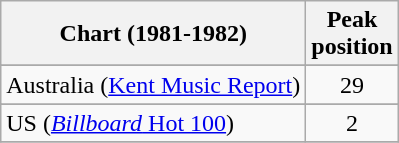<table class="wikitable sortable">
<tr>
<th align="left">Chart (1981-1982)</th>
<th align="left">Peak<br>position</th>
</tr>
<tr>
</tr>
<tr>
<td align="left">Australia (<a href='#'>Kent Music Report</a>)</td>
<td style="text-align:center;">29</td>
</tr>
<tr>
</tr>
<tr>
<td align="left">US (<a href='#'><em>Billboard</em> Hot 100</a>)</td>
<td style="text-align:center;">2</td>
</tr>
<tr>
</tr>
</table>
